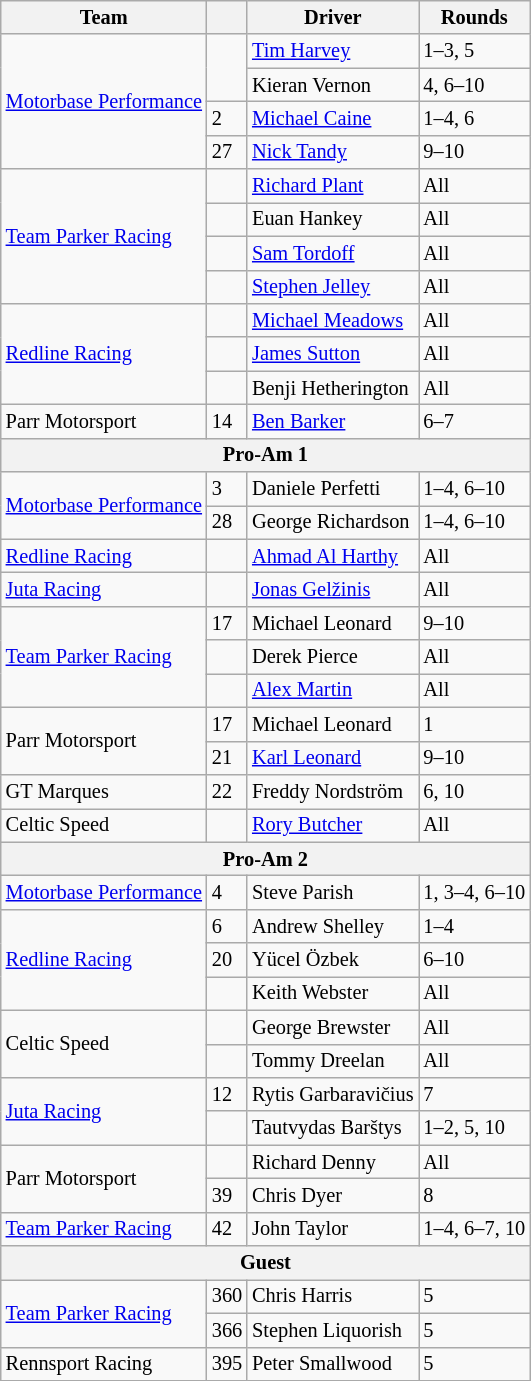<table class="wikitable" style="font-size: 85%;">
<tr>
<th>Team</th>
<th></th>
<th>Driver</th>
<th>Rounds</th>
</tr>
<tr>
<td rowspan=4><a href='#'>Motorbase Performance</a></td>
<td rowspan=2></td>
<td> <a href='#'>Tim Harvey</a></td>
<td>1–3, 5</td>
</tr>
<tr>
<td> Kieran Vernon</td>
<td>4, 6–10</td>
</tr>
<tr>
<td>2</td>
<td> <a href='#'>Michael Caine</a></td>
<td>1–4, 6</td>
</tr>
<tr>
<td>27</td>
<td> <a href='#'>Nick Tandy</a></td>
<td>9–10</td>
</tr>
<tr>
<td rowspan=4><a href='#'>Team Parker Racing</a></td>
<td></td>
<td> <a href='#'>Richard Plant</a></td>
<td>All</td>
</tr>
<tr>
<td></td>
<td> Euan Hankey</td>
<td>All</td>
</tr>
<tr>
<td></td>
<td> <a href='#'>Sam Tordoff</a></td>
<td>All</td>
</tr>
<tr>
<td></td>
<td> <a href='#'>Stephen Jelley</a></td>
<td>All</td>
</tr>
<tr>
<td rowspan=3><a href='#'>Redline Racing</a></td>
<td></td>
<td> <a href='#'>Michael Meadows</a></td>
<td>All</td>
</tr>
<tr>
<td></td>
<td> <a href='#'>James Sutton</a></td>
<td>All</td>
</tr>
<tr>
<td></td>
<td> Benji Hetherington</td>
<td>All</td>
</tr>
<tr>
<td>Parr Motorsport</td>
<td>14</td>
<td> <a href='#'>Ben Barker</a></td>
<td>6–7</td>
</tr>
<tr>
<th colspan=4>Pro-Am 1</th>
</tr>
<tr>
<td rowspan=2><a href='#'>Motorbase Performance</a></td>
<td>3</td>
<td> Daniele Perfetti</td>
<td>1–4, 6–10</td>
</tr>
<tr>
<td>28</td>
<td> George Richardson</td>
<td>1–4, 6–10</td>
</tr>
<tr>
<td><a href='#'>Redline Racing</a></td>
<td></td>
<td> <a href='#'>Ahmad Al Harthy</a></td>
<td>All</td>
</tr>
<tr>
<td><a href='#'>Juta Racing</a></td>
<td></td>
<td> <a href='#'>Jonas Gelžinis</a></td>
<td>All</td>
</tr>
<tr>
<td rowspan=3><a href='#'>Team Parker Racing</a></td>
<td>17</td>
<td> Michael Leonard</td>
<td>9–10</td>
</tr>
<tr>
<td></td>
<td> Derek Pierce</td>
<td>All</td>
</tr>
<tr>
<td></td>
<td> <a href='#'>Alex Martin</a></td>
<td>All</td>
</tr>
<tr>
<td rowspan=2>Parr Motorsport</td>
<td>17</td>
<td> Michael Leonard</td>
<td>1</td>
</tr>
<tr>
<td>21</td>
<td> <a href='#'>Karl Leonard</a></td>
<td>9–10</td>
</tr>
<tr>
<td>GT Marques</td>
<td>22</td>
<td> Freddy Nordström</td>
<td>6, 10</td>
</tr>
<tr>
<td>Celtic Speed</td>
<td></td>
<td> <a href='#'>Rory Butcher</a></td>
<td>All</td>
</tr>
<tr>
<th colspan=4>Pro-Am 2</th>
</tr>
<tr>
<td><a href='#'>Motorbase Performance</a></td>
<td>4</td>
<td> Steve Parish</td>
<td>1, 3–4, 6–10</td>
</tr>
<tr>
<td rowspan=3><a href='#'>Redline Racing</a></td>
<td>6</td>
<td> Andrew Shelley</td>
<td>1–4</td>
</tr>
<tr>
<td>20</td>
<td> Yücel Özbek</td>
<td>6–10</td>
</tr>
<tr>
<td></td>
<td> Keith Webster</td>
<td>All</td>
</tr>
<tr>
<td rowspan=2>Celtic Speed</td>
<td></td>
<td> George Brewster</td>
<td>All</td>
</tr>
<tr>
<td></td>
<td> Tommy Dreelan</td>
<td>All</td>
</tr>
<tr>
<td rowspan=2><a href='#'>Juta Racing</a></td>
<td>12</td>
<td> Rytis Garbaravičius</td>
<td>7</td>
</tr>
<tr>
<td></td>
<td> Tautvydas Barštys</td>
<td>1–2, 5, 10</td>
</tr>
<tr>
<td rowspan=2>Parr Motorsport</td>
<td></td>
<td> Richard Denny</td>
<td>All</td>
</tr>
<tr>
<td>39</td>
<td> Chris Dyer</td>
<td>8</td>
</tr>
<tr>
<td><a href='#'>Team Parker Racing</a></td>
<td>42</td>
<td> John Taylor</td>
<td>1–4, 6–7, 10</td>
</tr>
<tr>
<th colspan=4>Guest</th>
</tr>
<tr>
<td rowspan=2><a href='#'>Team Parker Racing</a></td>
<td>360</td>
<td> Chris Harris</td>
<td>5</td>
</tr>
<tr>
<td>366</td>
<td> Stephen Liquorish</td>
<td>5</td>
</tr>
<tr>
<td>Rennsport Racing</td>
<td>395</td>
<td> Peter Smallwood</td>
<td>5</td>
</tr>
<tr>
</tr>
</table>
